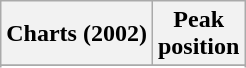<table class="wikitable sortable plainrowheaders">
<tr>
<th>Charts (2002)</th>
<th>Peak<br>position</th>
</tr>
<tr>
</tr>
<tr>
</tr>
<tr>
</tr>
<tr>
</tr>
<tr>
</tr>
<tr>
</tr>
<tr>
</tr>
<tr>
</tr>
</table>
